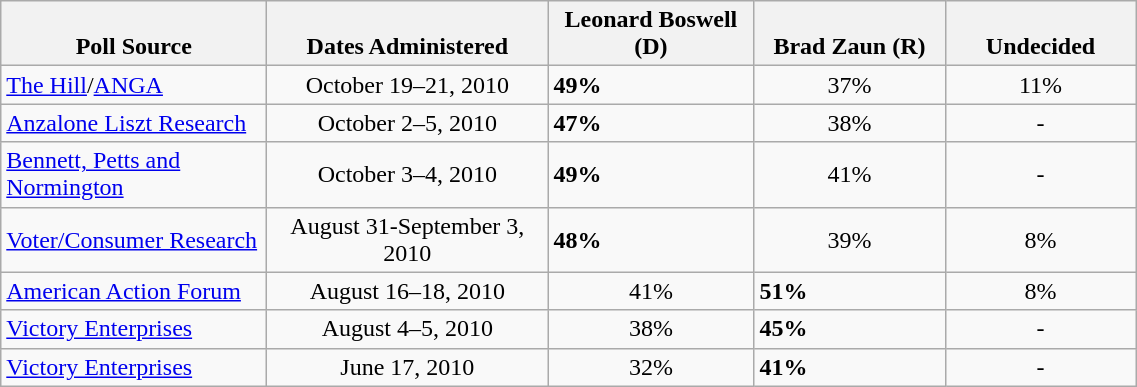<table class="wikitable">
<tr valign=bottom>
<th width='170'>Poll Source</th>
<th width='180'>Dates Administered</th>
<th width='130'>Leonard Boswell (D)</th>
<th width='120'>Brad Zaun (R)</th>
<th width='120'>Undecided</th>
</tr>
<tr>
<td><a href='#'>The Hill</a>/<a href='#'>ANGA</a></td>
<td align=center>October 19–21, 2010</td>
<td><strong>49%</strong></td>
<td align=center>37%</td>
<td align=center>11%</td>
</tr>
<tr>
<td><a href='#'>Anzalone Liszt Research</a></td>
<td align=center>October 2–5, 2010</td>
<td><strong>47%</strong></td>
<td align=center>38%</td>
<td align=center>-</td>
</tr>
<tr>
<td><a href='#'>Bennett, Petts and Normington</a></td>
<td align=center>October 3–4, 2010</td>
<td><strong>49%</strong></td>
<td align=center>41%</td>
<td align=center>-</td>
</tr>
<tr>
<td><a href='#'>Voter/Consumer Research</a></td>
<td align=center>August 31-September 3, 2010</td>
<td><strong>48%</strong></td>
<td align=center>39%</td>
<td align=center>8%</td>
</tr>
<tr>
<td><a href='#'>American Action Forum</a></td>
<td align=center>August 16–18, 2010</td>
<td align=center>41%</td>
<td><strong>51%</strong></td>
<td align=center>8%</td>
</tr>
<tr>
<td><a href='#'>Victory Enterprises</a></td>
<td align=center>August 4–5, 2010</td>
<td align=center>38%</td>
<td><strong>45%</strong></td>
<td align=center>-</td>
</tr>
<tr>
<td><a href='#'>Victory Enterprises</a></td>
<td align=center>June 17, 2010</td>
<td align=center>32%</td>
<td><strong>41%</strong></td>
<td align=center>-</td>
</tr>
</table>
